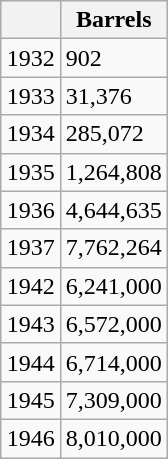<table class=wikitable style="float:right">
<tr>
<th></th>
<th>Barrels</th>
</tr>
<tr>
<td>1932</td>
<td>902</td>
</tr>
<tr>
<td>1933</td>
<td>31,376</td>
</tr>
<tr>
<td>1934</td>
<td>285,072</td>
</tr>
<tr>
<td>1935</td>
<td>1,264,808</td>
</tr>
<tr>
<td>1936</td>
<td>4,644,635</td>
</tr>
<tr>
<td>1937</td>
<td>7,762,264</td>
</tr>
<tr>
<td>1942</td>
<td>6,241,000</td>
</tr>
<tr>
<td>1943</td>
<td>6,572,000</td>
</tr>
<tr>
<td>1944</td>
<td>6,714,000</td>
</tr>
<tr>
<td>1945</td>
<td>7,309,000</td>
</tr>
<tr>
<td>1946</td>
<td>8,010,000</td>
</tr>
</table>
